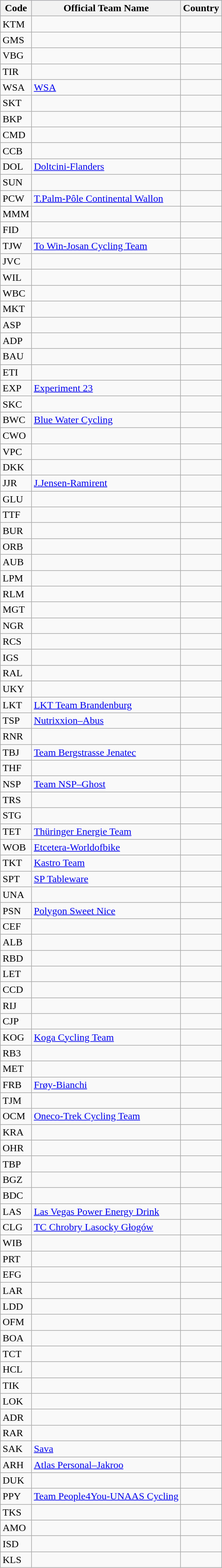<table class="wikitable">
<tr style="background:#ccccff;">
<th>Code</th>
<th>Official Team Name</th>
<th>Country</th>
</tr>
<tr>
<td>KTM</td>
<td></td>
<td></td>
</tr>
<tr>
<td>GMS</td>
<td></td>
<td></td>
</tr>
<tr>
<td>VBG</td>
<td></td>
<td></td>
</tr>
<tr>
<td>TIR</td>
<td></td>
<td></td>
</tr>
<tr>
<td>WSA</td>
<td><a href='#'>WSA</a></td>
<td></td>
</tr>
<tr>
<td>SKT</td>
<td></td>
<td></td>
</tr>
<tr>
<td>BKP</td>
<td></td>
<td></td>
</tr>
<tr>
<td>CMD</td>
<td></td>
<td></td>
</tr>
<tr>
<td>CCB</td>
<td></td>
<td></td>
</tr>
<tr>
<td>DOL</td>
<td><a href='#'>Doltcini-Flanders</a></td>
<td></td>
</tr>
<tr>
<td>SUN</td>
<td></td>
<td></td>
</tr>
<tr>
<td>PCW</td>
<td><a href='#'>T.Palm-Pôle Continental Wallon</a></td>
<td></td>
</tr>
<tr>
<td>MMM</td>
<td></td>
<td></td>
</tr>
<tr>
<td>FID</td>
<td></td>
<td></td>
</tr>
<tr>
<td>TJW</td>
<td><a href='#'>To Win-Josan Cycling Team</a></td>
<td></td>
</tr>
<tr>
<td>JVC</td>
<td></td>
<td></td>
</tr>
<tr>
<td>WIL</td>
<td></td>
<td></td>
</tr>
<tr>
<td>WBC</td>
<td></td>
<td></td>
</tr>
<tr>
<td>MKT</td>
<td></td>
<td></td>
</tr>
<tr>
<td>ASP</td>
<td></td>
<td></td>
</tr>
<tr>
<td>ADP</td>
<td></td>
<td></td>
</tr>
<tr>
<td>BAU</td>
<td></td>
<td></td>
</tr>
<tr>
<td>ETI</td>
<td></td>
<td></td>
</tr>
<tr>
<td>EXP</td>
<td><a href='#'>Experiment 23</a></td>
<td></td>
</tr>
<tr>
<td>SKC</td>
<td></td>
<td></td>
</tr>
<tr>
<td>BWC</td>
<td><a href='#'>Blue Water Cycling</a></td>
<td></td>
</tr>
<tr>
<td>CWO</td>
<td></td>
<td></td>
</tr>
<tr>
<td>VPC</td>
<td></td>
<td></td>
</tr>
<tr>
<td>DKK</td>
<td></td>
<td></td>
</tr>
<tr>
<td>JJR</td>
<td><a href='#'>J.Jensen-Ramirent</a></td>
<td></td>
</tr>
<tr>
<td>GLU</td>
<td></td>
<td></td>
</tr>
<tr>
<td>TTF</td>
<td></td>
<td></td>
</tr>
<tr>
<td>BUR</td>
<td></td>
<td></td>
</tr>
<tr>
<td>ORB</td>
<td></td>
<td></td>
</tr>
<tr>
<td>AUB</td>
<td></td>
<td></td>
</tr>
<tr>
<td>LPM</td>
<td></td>
<td></td>
</tr>
<tr>
<td>RLM</td>
<td></td>
<td></td>
</tr>
<tr>
<td>MGT</td>
<td></td>
<td></td>
</tr>
<tr>
<td>NGR</td>
<td></td>
<td></td>
</tr>
<tr>
<td>RCS</td>
<td></td>
<td></td>
</tr>
<tr>
<td>IGS</td>
<td></td>
<td></td>
</tr>
<tr>
<td>RAL</td>
<td></td>
<td></td>
</tr>
<tr>
<td>UKY</td>
<td></td>
<td></td>
</tr>
<tr>
<td>LKT</td>
<td><a href='#'>LKT Team Brandenburg</a></td>
<td></td>
</tr>
<tr>
<td>TSP</td>
<td><a href='#'>Nutrixxion–Abus</a></td>
<td></td>
</tr>
<tr>
<td>RNR</td>
<td></td>
<td></td>
</tr>
<tr>
<td>TBJ</td>
<td><a href='#'>Team Bergstrasse Jenatec</a></td>
<td></td>
</tr>
<tr>
<td>THF</td>
<td></td>
<td></td>
</tr>
<tr>
<td>NSP</td>
<td><a href='#'>Team NSP–Ghost</a></td>
<td></td>
</tr>
<tr>
<td>TRS</td>
<td></td>
<td></td>
</tr>
<tr>
<td>STG</td>
<td></td>
<td></td>
</tr>
<tr>
<td>TET</td>
<td><a href='#'>Thüringer Energie Team</a></td>
<td></td>
</tr>
<tr>
<td>WOB</td>
<td><a href='#'>Etcetera-Worldofbike</a></td>
<td></td>
</tr>
<tr>
<td>TKT</td>
<td><a href='#'>Kastro Team</a></td>
<td></td>
</tr>
<tr>
<td>SPT</td>
<td><a href='#'>SP Tableware</a></td>
<td></td>
</tr>
<tr>
<td>UNA</td>
<td></td>
<td></td>
</tr>
<tr>
<td>PSN</td>
<td><a href='#'>Polygon Sweet Nice</a></td>
<td></td>
</tr>
<tr>
<td>CEF</td>
<td></td>
<td></td>
</tr>
<tr>
<td>ALB</td>
<td></td>
<td></td>
</tr>
<tr>
<td>RBD</td>
<td></td>
<td></td>
</tr>
<tr>
<td>LET</td>
<td></td>
<td></td>
</tr>
<tr>
<td>CCD</td>
<td></td>
<td></td>
</tr>
<tr>
<td>RIJ</td>
<td></td>
<td></td>
</tr>
<tr>
<td>CJP</td>
<td></td>
<td></td>
</tr>
<tr>
<td>KOG</td>
<td><a href='#'>Koga Cycling Team</a></td>
<td></td>
</tr>
<tr>
<td>RB3</td>
<td></td>
<td></td>
</tr>
<tr>
<td>MET</td>
<td></td>
<td></td>
</tr>
<tr>
<td>FRB</td>
<td><a href='#'>Frøy-Bianchi</a></td>
<td></td>
</tr>
<tr>
<td>TJM</td>
<td></td>
<td></td>
</tr>
<tr>
<td>OCM</td>
<td><a href='#'>Oneco-Trek Cycling Team</a></td>
<td></td>
</tr>
<tr>
<td>KRA</td>
<td></td>
<td></td>
</tr>
<tr>
<td>OHR</td>
<td></td>
<td></td>
</tr>
<tr>
<td>TBP</td>
<td></td>
<td></td>
</tr>
<tr>
<td>BGZ</td>
<td></td>
<td></td>
</tr>
<tr>
<td>BDC</td>
<td></td>
<td></td>
</tr>
<tr>
<td>LAS</td>
<td><a href='#'>Las Vegas Power Energy Drink</a></td>
<td></td>
</tr>
<tr>
<td>CLG</td>
<td><a href='#'>TC Chrobry Lasocky Głogów</a></td>
<td></td>
</tr>
<tr>
<td>WIB</td>
<td></td>
<td></td>
</tr>
<tr>
<td>PRT</td>
<td></td>
<td></td>
</tr>
<tr>
<td>EFG</td>
<td></td>
<td></td>
</tr>
<tr>
<td>LAR</td>
<td></td>
<td></td>
</tr>
<tr>
<td>LDD</td>
<td></td>
<td></td>
</tr>
<tr>
<td>OFM</td>
<td></td>
<td></td>
</tr>
<tr>
<td>BOA</td>
<td></td>
<td></td>
</tr>
<tr>
<td>TCT</td>
<td></td>
<td></td>
</tr>
<tr>
<td>HCL</td>
<td></td>
<td></td>
</tr>
<tr>
<td>TIK</td>
<td></td>
<td></td>
</tr>
<tr>
<td>LOK</td>
<td></td>
<td></td>
</tr>
<tr>
<td>ADR</td>
<td></td>
<td></td>
</tr>
<tr>
<td>RAR</td>
<td></td>
<td></td>
</tr>
<tr>
<td>SAK</td>
<td><a href='#'>Sava</a></td>
<td></td>
</tr>
<tr>
<td>ARH</td>
<td><a href='#'>Atlas Personal–Jakroo</a></td>
<td></td>
</tr>
<tr>
<td>DUK</td>
<td></td>
<td></td>
</tr>
<tr>
<td>PPY</td>
<td><a href='#'>Team People4You-UNAAS Cycling</a></td>
<td></td>
</tr>
<tr>
<td>TKS</td>
<td></td>
<td></td>
</tr>
<tr>
<td>AMO</td>
<td></td>
<td></td>
</tr>
<tr>
<td>ISD</td>
<td></td>
<td></td>
</tr>
<tr>
<td>KLS</td>
<td></td>
<td></td>
</tr>
</table>
